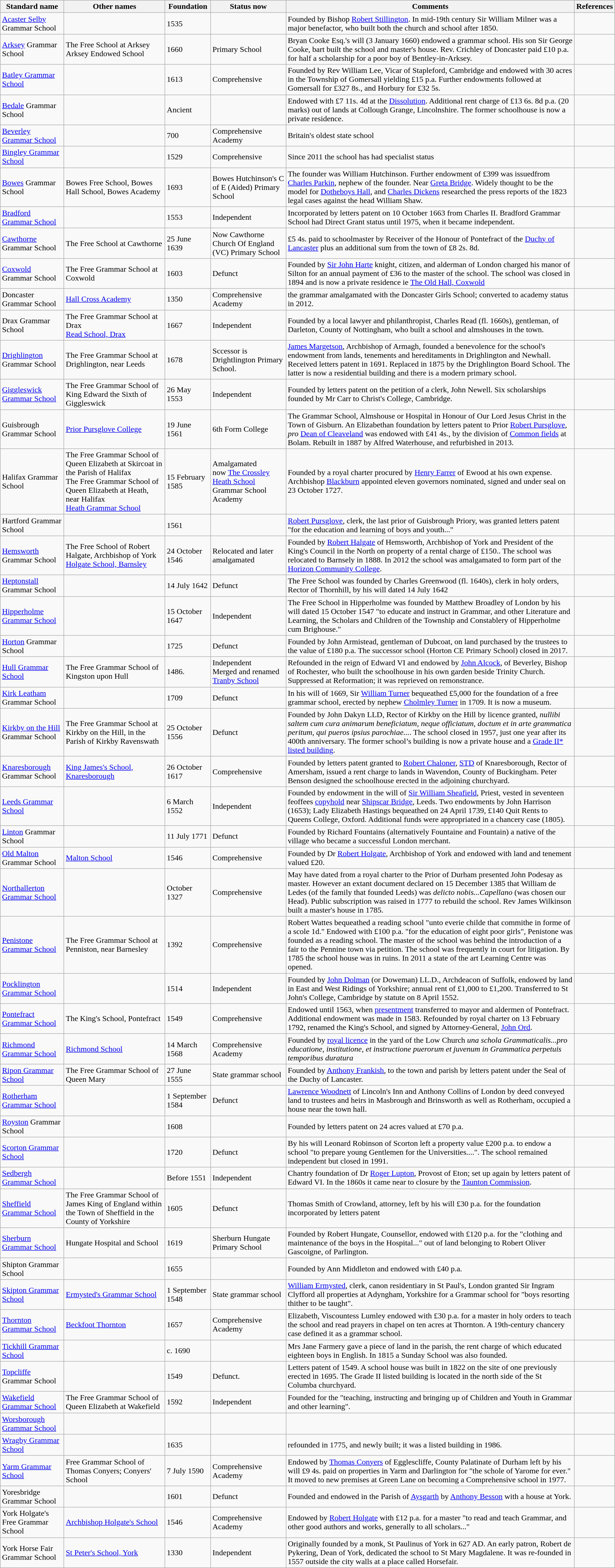<table class="wikitable sortable">
<tr>
<th>Standard name</th>
<th>Other names</th>
<th>Foundation</th>
<th>Status now</th>
<th>Comments</th>
<th>References</th>
</tr>
<tr>
<td><a href='#'>Acaster Selby</a> Grammar School</td>
<td></td>
<td>1535</td>
<td></td>
<td>Founded by Bishop <a href='#'>Robert Stillington</a>. In mid-19th century Sir William Milner was a major benefactor, who built both the church and school after 1850.</td>
<td></td>
</tr>
<tr>
<td><a href='#'>Arksey</a> Grammar School</td>
<td>The Free School at Arksey<br> Arksey Endowed School</td>
<td>1660</td>
<td>Primary School</td>
<td>Bryan Cooke Esq.'s will (3 January 1660) endowed a grammar school. His son Sir George Cooke, bart built the school and master's house. Rev. Crichley of Doncaster paid £10 p.a. for half a scholarship for a poor boy of Bentley-in-Arksey.</td>
<td></td>
</tr>
<tr>
<td><a href='#'>Batley Grammar School</a></td>
<td></td>
<td>1613</td>
<td>Comprehensive</td>
<td>Founded by Rev William Lee, Vicar of Stapleford, Cambridge and endowed with 30 acres in the Township of Gomersall yielding £15 p.a. Further endowments followed at Gomersall for £327 8s., and Horbury for £32 5s.</td>
<td></td>
</tr>
<tr>
<td><a href='#'>Bedale</a> Grammar School</td>
<td></td>
<td>Ancient</td>
<td></td>
<td>Endowed with £7 11s. 4d at the <a href='#'>Dissolution</a>. Additional rent charge of £13 6s. 8d p.a. (20 marks) out of lands at Collough Grange, Lincolnshire. The former schoolhouse is now a private residence.</td>
<td></td>
</tr>
<tr>
<td><a href='#'>Beverley Grammar School</a></td>
<td></td>
<td>700</td>
<td>Comprehensive Academy</td>
<td>Britain's oldest state school</td>
<td></td>
</tr>
<tr>
<td><a href='#'>Bingley Grammar School</a></td>
<td></td>
<td>1529</td>
<td>Comprehensive</td>
<td>Since 2011 the school has had specialist status</td>
<td></td>
</tr>
<tr>
<td><a href='#'>Bowes</a> Grammar School</td>
<td>Bowes Free School, Bowes Hall School, Bowes Academy</td>
<td>1693</td>
<td>Bowes Hutchinson's C of E (Aided) Primary School</td>
<td>The founder was William Hutchinson. Further endowment of £399 was issuedfrom <a href='#'>Charles Parkin</a>, nephew of the founder. Near <a href='#'>Greta Bridge</a>. Widely thought to be the model for <a href='#'>Dotheboys Hall</a>, and <a href='#'>Charles Dickens</a> researched the press reports of the 1823 legal cases against the head William Shaw.</td>
<td></td>
</tr>
<tr>
<td><a href='#'>Bradford Grammar School</a></td>
<td></td>
<td>1553</td>
<td>Independent</td>
<td>Incorporated by letters patent on 10 October 1663 from Charles II. Bradford Grammar School had Direct Grant status until 1975, when it became independent.</td>
<td></td>
</tr>
<tr>
<td><a href='#'>Cawthorne</a> Grammar School</td>
<td>The Free School at Cawthorne</td>
<td>25 June 1639</td>
<td>Now Cawthorne Church Of England (VC) Primary School</td>
<td>£5 4s. paid to schoolmaster by Receiver of the Honour of Pontefract of the <a href='#'>Duchy of Lancaster</a> plus an additional sum from the town of £8 2s. 8d.</td>
<td></td>
</tr>
<tr>
<td><a href='#'>Coxwold</a> Grammar School</td>
<td>The Free Grammar School at Coxwold</td>
<td>1603</td>
<td>Defunct</td>
<td>Founded by <a href='#'>Sir John Harte</a> knight, citizen, and alderman of London charged his manor of Silton for an annual payment of £36 to the master of the school. The school was closed in 1894 and is now a private residence ie <a href='#'>The Old Hall, Coxwold</a></td>
<td></td>
</tr>
<tr>
<td>Doncaster Grammar School</td>
<td><a href='#'>Hall Cross Academy</a></td>
<td>1350</td>
<td>Comprehensive Academy</td>
<td>the grammar amalgamated with the Doncaster Girls School; converted to academy status in 2012.</td>
<td></td>
</tr>
<tr>
<td>Drax Grammar School</td>
<td>The Free Grammar School at Drax<br> <a href='#'>Read School, Drax</a></td>
<td>1667</td>
<td>Independent</td>
<td>Founded by a local lawyer and philanthropist, Charles Read (fl. 1660s), gentleman, of Darleton, County of Nottingham, who built a school and almshouses in the town.</td>
<td></td>
</tr>
<tr>
<td><a href='#'>Drighlington</a> Grammar School</td>
<td>The Free Grammar School at Drighlington, near Leeds</td>
<td>1678</td>
<td>Sccessor is Drightlington Primary School.</td>
<td><a href='#'>James Margetson</a>, Archbishop of Armagh, founded a benevolence for the school's endowment from lands, tenements and hereditaments in Drighlington and Newhall. Received letters patent in 1691. Replaced in 1875 by the Drighlington Board School. The latter is now a residential building and there is a modern primary school.</td>
<td></td>
</tr>
<tr>
<td><a href='#'>Giggleswick Grammar School</a></td>
<td>The Free Grammar School of King Edward the Sixth of Giggleswick</td>
<td>26 May 1553</td>
<td>Independent</td>
<td>Founded by letters patent on the petition of a clerk, John Newell. Six scholarships founded by Mr Carr to Christ's College, Cambridge.</td>
<td></td>
</tr>
<tr>
<td>Guisbrough Grammar School</td>
<td><a href='#'>Prior Pursglove College</a></td>
<td>19 June 1561</td>
<td>6th Form College</td>
<td>The Grammar School, Almshouse or Hospital in Honour of Our Lord Jesus Christ in the Town of Gisburn. An Elizabethan foundation by letters patent to Prior <a href='#'>Robert Pursglove</a>, <em>pro</em> <a href='#'>Dean of Cleaveland</a> was endowed with £41 4s., by the division of <a href='#'>Common fields</a> at Bolam. Rebuilt in 1887 by Alfred Waterhouse, and refurbished in 2013.</td>
<td></td>
</tr>
<tr>
<td>Halifax Grammar School</td>
<td>The Free Grammar School of Queen Elizabeth at Skircoat in the Parish of Halifax<br>The Free Grammar School of Queen Elizabeth at Heath, near Halifax<br><a href='#'>Heath Grammar School</a></td>
<td>15 February 1585</td>
<td>Amalgamated<br>now <a href='#'>The Crossley Heath School</a><br>Grammar School<br>Academy</td>
<td>Founded by a royal charter procured by <a href='#'>Henry Farrer</a> of Ewood at his own expense. Archbishop <a href='#'>Blackburn</a> appointed eleven governors nominated, signed and under seal on 23 October 1727.</td>
<td></td>
</tr>
<tr>
<td>Hartford Grammar School</td>
<td></td>
<td>1561</td>
<td></td>
<td><a href='#'>Robert Pursglove</a>, clerk, the last prior of Guisbrough Priory, was granted letters patent "for the education and learning of boys and youth..."</td>
<td></td>
</tr>
<tr>
<td><a href='#'>Hemsworth</a> Grammar School</td>
<td>The Free School of Robert Halgate, Archbishop of York<br><a href='#'>Holgate School, Barnsley</a></td>
<td>24 October 1546</td>
<td>Relocated and later amalgamated</td>
<td>Founded by <a href='#'>Robert Halgate</a> of Hemsworth, Archbishop of York and President of the King's Council in the North on property of a rental charge of £150.. The school was relocated to Barnsely in 1888. In 2012 the school was amalgamated to form part of the <a href='#'>Horizon Community College</a>.</td>
<td></td>
</tr>
<tr>
<td><a href='#'>Heptonstall</a> Grammar School</td>
<td></td>
<td>14 July 1642</td>
<td>Defunct</td>
<td>The Free School was founded by Charles Greenwood (fl. 1640s), clerk in holy orders, Rector of Thornhill, by his will dated 14 July 1642</td>
<td></td>
</tr>
<tr>
<td><a href='#'>Hipperholme Grammar School</a></td>
<td></td>
<td>15 October 1647</td>
<td>Independent</td>
<td>The Free School in Hipperholme was founded by Matthew Broadley of London by his will dated 15 October 1547 "to educate and instruct in Grammar, and other Literature and Learning, the Scholars and Children of the Township and Constablery of Hipperholme cum Brighouse."</td>
<td></td>
</tr>
<tr>
<td><a href='#'>Horton</a> Grammar School</td>
<td></td>
<td>1725</td>
<td>Defunct</td>
<td>Founded by John Armistead, gentleman of Dubcoat, on land purchased by the trustees to the value of £180 p.a. The successor school (Horton CE Primary School) closed in 2017.</td>
<td></td>
</tr>
<tr>
<td><a href='#'>Hull Grammar School</a></td>
<td>The Free Grammar School of Kingston upon Hull</td>
<td>1486.</td>
<td>Independent<br>Merged and renamed <a href='#'>Tranby School</a></td>
<td>Refounded in the reign of Edward VI and endowed by <a href='#'>John Alcock</a>, of Beverley, Bishop of Rochester, who built the schoolhouse in his own garden beside Trinity Church. Suppressed at Reformation; it was reprieved on remonstrance.</td>
<td></td>
</tr>
<tr>
<td><a href='#'>Kirk Leatham</a> Grammar School</td>
<td></td>
<td>1709</td>
<td>Defunct</td>
<td>In his will of 1669, Sir <a href='#'>William Turner</a> bequeathed £5,000 for the foundation of a free grammar school, erected by nephew <a href='#'>Cholmley Turner</a> in 1709. It is now a museum.</td>
<td></td>
</tr>
<tr>
<td><a href='#'>Kirkby on the Hill</a> Grammar School</td>
<td>The Free Grammar School at Kirkby on the Hill, in the Parish of Kirkby Ravenswath</td>
<td>25 October 1556</td>
<td>Defunct</td>
<td>Founded by John Dakyn LLD, Rector of Kirkby on the Hill by licence granted, <em>nullibi saltem cum cura animarum beneficiatum, neque officiatum, doctum et in arte grammatica peritum, qui pueros ipsius parochiae...</em>. The school closed in 1957, just one year after its 400th anniversary. The former school’s building is now a private house and a <a href='#'>Grade II* listed building</a>.</td>
<td></td>
</tr>
<tr>
<td><a href='#'>Knaresborough</a> Grammar School</td>
<td><a href='#'>King James's School, Knaresborough</a></td>
<td>26 October 1617</td>
<td>Comprehensive</td>
<td>Founded by letters patent granted to <a href='#'>Robert Chaloner</a>, <a href='#'>STD</a> of Knaresborough, Rector of Amersham, issued a rent charge to lands in Wavendon, County of Buckingham. Peter Benson designed the schoolhouse erected in the adjoining churchyard.</td>
<td></td>
</tr>
<tr>
<td><a href='#'>Leeds Grammar School</a></td>
<td></td>
<td>6 March 1552</td>
<td>Independent</td>
<td>Founded by endowment in the will of <a href='#'>Sir William Sheafield</a>, Priest, vested in seventeen feoffees <a href='#'>copyhold</a> near <a href='#'>Shipscar Bridge</a>, Leeds. Two endowments by John Harrison (1653); Lady Elizabeth Hastings bequeathed on 24 April 1739, £140 Quit Rents to Queens College, Oxford. Additional funds were appropriated in a chancery case (1805).</td>
<td></td>
</tr>
<tr>
<td><a href='#'>Linton</a> Grammar School</td>
<td></td>
<td>11 July 1771</td>
<td>Defunct</td>
<td>Founded by Richard Fountains (alternatively Fountaine and Fountain) a native of the village who became a successful London merchant.</td>
<td></td>
</tr>
<tr>
<td><a href='#'>Old Malton</a> Grammar School</td>
<td><a href='#'>Malton School</a></td>
<td>1546</td>
<td>Comprehensive</td>
<td>Founded by Dr <a href='#'>Robert Holgate</a>, Archbishop of York and endowed with land and tenement valued £20.</td>
<td></td>
</tr>
<tr>
<td><a href='#'>Northallerton Grammar School</a></td>
<td></td>
<td>October 1327</td>
<td>Comprehensive</td>
<td>May have dated from a royal charter to the Prior of Durham presented John Podesay as master. However an extant document declared on 15 December 1385 that William de Ledes (of the family that founded Leeds) was <em>delicto nobis...Capellano</em> (was chosen our Head). Public subscription was raised in 1777 to rebuild the school. Rev James Wilkinson built a master's house in 1785.</td>
<td></td>
</tr>
<tr>
<td><a href='#'>Penistone Grammar School</a></td>
<td>The Free Grammar School at Penniston, near Barnesley</td>
<td>1392</td>
<td>Comprehensive</td>
<td>Robert Wattes bequeathed a reading school "unto everie childe that commithe in forme of a scole 1d." Endowed with £100 p.a. "for the education of eight poor girls", Penistone was founded as a reading school. The master of the school was behind the introduction of a fair to the Pennine town via petition. The school was frequently in court for litigation. By 1785 the school house was in ruins. In 2011 a state of the art Learning Centre was opened.</td>
<td></td>
</tr>
<tr>
<td><a href='#'>Pocklington Grammar School</a></td>
<td></td>
<td>1514</td>
<td>Independent</td>
<td>Founded by <a href='#'>John Dolman</a> (or Doweman) LL.D., Archdeacon of Suffolk, endowed by land in East and West Ridings of Yorkshire; annual rent of £1,000 to £1,200. Transferred to St John's College, Cambridge by statute on 8 April 1552.</td>
<td></td>
</tr>
<tr>
<td><a href='#'>Pontefract Grammar School</a></td>
<td>The King's School, Pontefract</td>
<td>1549</td>
<td>Comprehensive</td>
<td>Endowed until 1563, when <a href='#'>presentment</a> transferred to mayor and aldermen of Pontefract. Additional endowment was made in 1583. Refounded by royal charter on 13 February 1792, renamed the King's School, and signed by Attorney-General, <a href='#'>John Ord</a>.</td>
<td></td>
</tr>
<tr>
<td><a href='#'>Richmond Grammar School</a></td>
<td><a href='#'>Richmond School</a></td>
<td>14 March 1568</td>
<td>Comprehensive Academy</td>
<td>Founded by <a href='#'>royal licence</a> in the yard of the Low Church <em>una schola Grammaticalis...pro educatione, institutione, et instructione puerorum et juvenum in Grammatica perpetuis temporibus duratura</em></td>
<td></td>
</tr>
<tr>
<td><a href='#'>Ripon Grammar School</a></td>
<td>The Free Grammar School of Queen Mary</td>
<td>27 June 1555</td>
<td>State grammar school</td>
<td>Founded by <a href='#'>Anthony Frankish</a>, to the town and parish by letters patent under the Seal of the Duchy of Lancaster.</td>
<td></td>
</tr>
<tr>
<td><a href='#'>Rotherham Grammar School</a></td>
<td></td>
<td>1 September 1584</td>
<td>Defunct</td>
<td><a href='#'>Lawrence Woodnett</a> of Lincoln's Inn and Anthony Collins of London by deed conveyed land to trustees and heirs in Masbrough and Brinsworth as well as Rotherham, occupied a house near the town hall.</td>
<td></td>
</tr>
<tr>
<td><a href='#'>Royston</a> Grammar School</td>
<td></td>
<td>1608</td>
<td></td>
<td>Founded by letters patent on 24 acres valued at £70 p.a.</td>
<td></td>
</tr>
<tr>
<td><a href='#'>Scorton Grammar School</a></td>
<td></td>
<td>1720</td>
<td>Defunct</td>
<td>By his will Leonard Robinson of Scorton left a property value £200 p.a. to endow a school "to prepare young Gentlemen for the Universities....". The school remained independent but closed in 1991.</td>
<td></td>
</tr>
<tr>
<td><a href='#'>Sedbergh Grammar School</a></td>
<td></td>
<td>Before 1551</td>
<td>Independent</td>
<td>Chantry foundation of Dr <a href='#'>Roger Lupton</a>, Provost of Eton; set up again by letters patent of Edward VI. In the 1860s it came near to closure by the <a href='#'>Taunton Commission</a>.</td>
<td></td>
</tr>
<tr>
<td><a href='#'>Sheffield Grammar School</a></td>
<td>The Free Grammar School of James King of England within the Town of Sheffield in the County of Yorkshire</td>
<td>1605</td>
<td>Defunct</td>
<td>Thomas Smith of Crowland, attorney, left by his will £30 p.a. for the foundation incorporated by letters patent</td>
<td></td>
</tr>
<tr>
<td><a href='#'>Sherburn Grammar School</a></td>
<td>Hungate Hospital and School</td>
<td>1619</td>
<td>Sherburn Hungate Primary School</td>
<td>Founded by Robert Hungate, Counsellor, endowed with £120 p.a. for the "clothing and maintenance of the boys in the Hospital..." out of land belonging to Robert Oliver Gascoigne, of Parlington.</td>
<td></td>
</tr>
<tr>
<td>Shipton Grammar School</td>
<td></td>
<td>1655</td>
<td></td>
<td>Founded by Ann Middleton and endowed with £40 p.a.</td>
<td></td>
</tr>
<tr>
<td><a href='#'>Skipton Grammar School</a></td>
<td><a href='#'>Ermysted's Grammar School</a></td>
<td>1 September 1548</td>
<td>State grammar school</td>
<td><a href='#'>William Ermysted</a>, clerk, canon residentiary in St Paul's, London granted Sir Ingram Clyfford all properties at Adyngham, Yorkshire for a Grammar school for "boys resorting thither to be taught".</td>
<td></td>
</tr>
<tr>
<td><a href='#'>Thornton Grammar School</a></td>
<td><a href='#'>Beckfoot Thornton</a></td>
<td>1657</td>
<td>Comprehensive Academy</td>
<td>Elizabeth, Viscountess Lumley endowed with £30 p.a. for a master in holy orders to teach the school and read prayers in chapel on ten acres at Thornton. A 19th-century chancery case defined it as a grammar school.</td>
<td></td>
</tr>
<tr>
<td><a href='#'>Tickhill Grammar School</a></td>
<td></td>
<td>c. 1690</td>
<td></td>
<td>Mrs Jane Farmery gave a piece of land in the parish, the rent charge of which educated eighteen boys in English. In 1815 a Sunday School was also founded.</td>
<td></td>
</tr>
<tr>
<td><a href='#'>Topcliffe</a> Grammar School</td>
<td></td>
<td>1549</td>
<td>Defunct.</td>
<td>Letters patent of 1549. A school house was built in 1822 on the site of one previously erected in 1695. The Grade II listed building is located in the north side of the St Columba churchyard.</td>
<td></td>
</tr>
<tr>
<td><a href='#'>Wakefield Grammar School</a></td>
<td>The Free Grammar School of Queen Elizabeth at Wakefield</td>
<td>1592</td>
<td>Independent</td>
<td>Founded for the "teaching, instructing and bringing up of Children and Youth in Grammar and other learning".</td>
<td></td>
</tr>
<tr>
<td><a href='#'>Worsborough Grammar School</a></td>
<td></td>
<td></td>
<td></td>
<td></td>
<td></td>
</tr>
<tr>
<td><a href='#'>Wragby Grammar School</a></td>
<td></td>
<td>1635</td>
<td></td>
<td>refounded in 1775, and newly built; it was a listed building in 1986.</td>
<td></td>
</tr>
<tr>
<td><a href='#'>Yarm Grammar School</a></td>
<td>Free Grammar School of Thomas Conyers; Conyers' School</td>
<td>7 July 1590</td>
<td>Comprehensive Academy</td>
<td>Endowed by <a href='#'>Thomas Conyers</a> of Egglescliffe, County Palatinate of Durham left by his will £9 4s. paid on properties in Yarm and Darlington for "the schole of Yarome for ever." It moved to new premises at Green Lane on becoming a Comprehensive school in 1977.</td>
<td></td>
</tr>
<tr>
<td>Yoresbridge Grammar School</td>
<td></td>
<td>1601</td>
<td>Defunct</td>
<td>Founded and endowed in the Parish of <a href='#'>Aysgarth</a> by <a href='#'>Anthony Besson</a> with a house at York.</td>
<td></td>
</tr>
<tr>
<td>York Holgate's Free Grammar School</td>
<td><a href='#'>Archbishop Holgate's School</a></td>
<td>1546</td>
<td>Comprehensive Academy</td>
<td>Endowed by <a href='#'>Robert Holgate</a> with £12 p.a. for a master "to read and teach Grammar, and other good authors and works, generally to all scholars..."</td>
<td></td>
</tr>
<tr>
<td>York Horse Fair Grammar School</td>
<td><a href='#'>St Peter's School, York</a></td>
<td>1330</td>
<td>Independent</td>
<td>Originally founded by a monk, St Paulinus of York in 627 AD. An early patron, Robert de Pykering, Dean of York, dedicated the school to St Mary Magdalene. It was re-founded in 1557 outside the city walls at a place called Horsefair.</td>
<td></td>
</tr>
</table>
